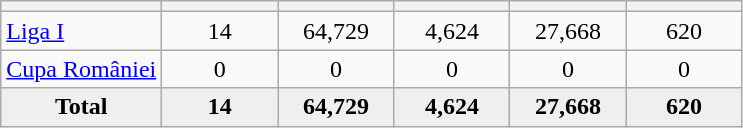<table class="wikitable" style="text-align: center;">
<tr>
<th></th>
<th style="width:70px;"></th>
<th style="width:70px;"></th>
<th style="width:70px;"></th>
<th style="width:70px;"></th>
<th style="width:70px;"></th>
</tr>
<tr>
<td align=left><a href='#'>Liga I</a></td>
<td>14</td>
<td>64,729</td>
<td>4,624</td>
<td>27,668</td>
<td>620</td>
</tr>
<tr>
<td align=left><a href='#'>Cupa României</a></td>
<td>0</td>
<td>0</td>
<td>0</td>
<td>0</td>
<td>0</td>
</tr>
<tr bgcolor="#EFEFEF">
<td><strong>Total</strong></td>
<td><strong>14</strong></td>
<td><strong>64,729</strong></td>
<td><strong>4,624</strong></td>
<td><strong>27,668</strong></td>
<td><strong>620</strong></td>
</tr>
</table>
